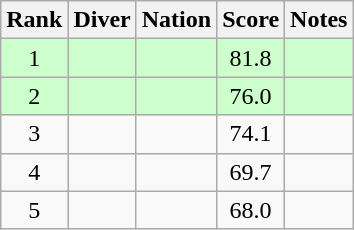<table class="wikitable sortable" style="text-align:center">
<tr>
<th>Rank</th>
<th>Diver</th>
<th>Nation</th>
<th>Score</th>
<th>Notes</th>
</tr>
<tr style="background:#cfc;">
<td>1</td>
<td align=left></td>
<td align=left></td>
<td>81.8</td>
<td></td>
</tr>
<tr style="background:#cfc;">
<td>2</td>
<td align=left></td>
<td align=left></td>
<td>76.0</td>
<td></td>
</tr>
<tr>
<td>3</td>
<td align=left></td>
<td align=left></td>
<td>74.1</td>
<td></td>
</tr>
<tr>
<td>4</td>
<td align=left></td>
<td align=left></td>
<td>69.7</td>
<td></td>
</tr>
<tr>
<td>5</td>
<td align=left></td>
<td align=left></td>
<td>68.0</td>
<td></td>
</tr>
</table>
